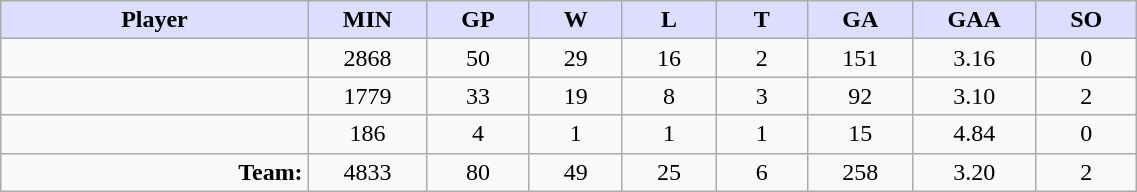<table style="width:60%;" class="wikitable sortable">
<tr>
<th style="background:#ddf; width:10%;">Player</th>
<th style="width:3%; background:#ddf;" title="Minutes played">MIN</th>
<th style="width:3%; background:#ddf;" title="Games played in">GP</th>
<th style="width:3%; background:#ddf;" title="Wins">W</th>
<th style="width:3%; background:#ddf;" title="Losses">L</th>
<th style="width:3%; background:#ddf;" title="Ties">T</th>
<th style="width:3%; background:#ddf;" title="Goals against">GA</th>
<th style="width:3%; background:#ddf;" title="Goals against average">GAA</th>
<th style="width:3%; background:#ddf;" title="Shut-outs">SO</th>
</tr>
<tr style="text-align:center;">
<td style="text-align:right;"></td>
<td>2868</td>
<td>50</td>
<td>29</td>
<td>16</td>
<td>2</td>
<td>151</td>
<td>3.16</td>
<td>0</td>
</tr>
<tr style="text-align:center;">
<td style="text-align:right;"></td>
<td>1779</td>
<td>33</td>
<td>19</td>
<td>8</td>
<td>3</td>
<td>92</td>
<td>3.10</td>
<td>2</td>
</tr>
<tr style="text-align:center;">
<td style="text-align:right;"></td>
<td>186</td>
<td>4</td>
<td>1</td>
<td>1</td>
<td>1</td>
<td>15</td>
<td>4.84</td>
<td>0</td>
</tr>
<tr style="text-align:center;">
<td style="text-align:right;"><strong>Team:</strong></td>
<td>4833</td>
<td>80</td>
<td>49</td>
<td>25</td>
<td>6</td>
<td>258</td>
<td>3.20</td>
<td>2</td>
</tr>
</table>
